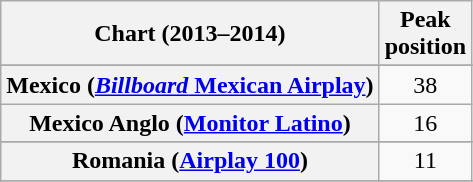<table class="wikitable sortable plainrowheaders" style="text-align:center">
<tr>
<th scope="col">Chart (2013–2014)</th>
<th scope="col">Peak<br>position</th>
</tr>
<tr>
</tr>
<tr>
</tr>
<tr>
</tr>
<tr>
</tr>
<tr>
</tr>
<tr>
</tr>
<tr>
</tr>
<tr>
</tr>
<tr>
</tr>
<tr>
</tr>
<tr>
</tr>
<tr>
</tr>
<tr>
</tr>
<tr>
</tr>
<tr>
</tr>
<tr>
</tr>
<tr>
</tr>
<tr>
</tr>
<tr>
</tr>
<tr>
</tr>
<tr>
</tr>
<tr>
</tr>
<tr>
<th scope="row">Mexico (<a href='#'><em>Billboard</em> Mexican Airplay</a>)</th>
<td>38</td>
</tr>
<tr>
<th scope="row">Mexico Anglo (<a href='#'>Monitor Latino</a>)</th>
<td>16</td>
</tr>
<tr>
</tr>
<tr>
</tr>
<tr>
</tr>
<tr>
</tr>
<tr>
<th scope="row">Romania (<a href='#'>Airplay 100</a>)</th>
<td>11</td>
</tr>
<tr>
</tr>
<tr>
</tr>
<tr>
</tr>
<tr>
</tr>
<tr>
</tr>
<tr>
</tr>
<tr>
</tr>
<tr>
</tr>
<tr>
</tr>
<tr>
</tr>
<tr>
</tr>
<tr>
</tr>
<tr>
</tr>
<tr>
</tr>
<tr>
</tr>
<tr>
</tr>
<tr>
</tr>
<tr>
</tr>
</table>
